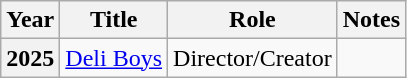<table class="wikitable plainrowheaders">
<tr>
<th scope="col">Year</th>
<th scope="col">Title</th>
<th scope="col">Role</th>
<th scope="col">Notes</th>
</tr>
<tr>
<th scope="row">2025</th>
<td><a href='#'>Deli Boys</a></td>
<td>Director/Creator</td>
<td></td>
</tr>
</table>
